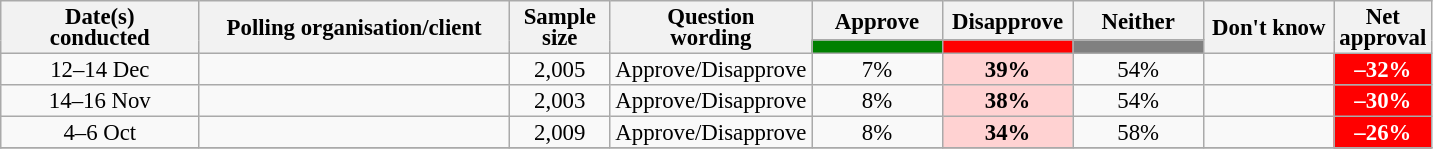<table class="wikitable collapsible sortable" style="text-align:center;font-size:95%;line-height:14px;">
<tr>
<th style="width:125px;" rowspan="2">Date(s)<br>conducted</th>
<th style="width:200px;" rowspan="2">Polling organisation/client</th>
<th style="width:60px;" rowspan="2">Sample size</th>
<th style="width:120px;" rowspan="2">Question<br>wording</th>
<th class="unsortable" style="width:80px;">Approve</th>
<th class="unsortable" style="width: 80px;">Disapprove</th>
<th class="unsortable" style="width:80px;">Neither</th>
<th class="unsortable" style="width:80px;" rowspan="2">Don't know</th>
<th class="unsortable" style="width:20px;" rowspan="2">Net approval</th>
</tr>
<tr>
<th class="unsortable" style="color:inherit;background:green;width:60px;"></th>
<th class="unsortable" style="color:inherit;background:red;width:60px;"></th>
<th class="unsortable" style="color:inherit;background:grey;width:60px;"></th>
</tr>
<tr>
<td>12–14 Dec</td>
<td> </td>
<td>2,005</td>
<td>Approve/Disapprove</td>
<td>7%</td>
<td style="background:#FFD2D2"><strong>39%</strong></td>
<td>54%</td>
<td></td>
<td style="background:red;color:white;"><strong>–32%</strong></td>
</tr>
<tr>
<td>14–16 Nov</td>
<td></td>
<td>2,003</td>
<td>Approve/Disapprove</td>
<td>8%</td>
<td style="background:#FFD2D2"><strong>38%</strong></td>
<td>54%</td>
<td></td>
<td style="background:red;color:white;"><strong>–30%</strong></td>
</tr>
<tr>
<td>4–6 Oct</td>
<td></td>
<td>2,009</td>
<td>Approve/Disapprove</td>
<td>8%</td>
<td style="background:#FFD2D2"><strong>34%</strong></td>
<td>58%</td>
<td></td>
<td style="background:red;color:white;"><strong>–26%</strong></td>
</tr>
<tr>
</tr>
</table>
